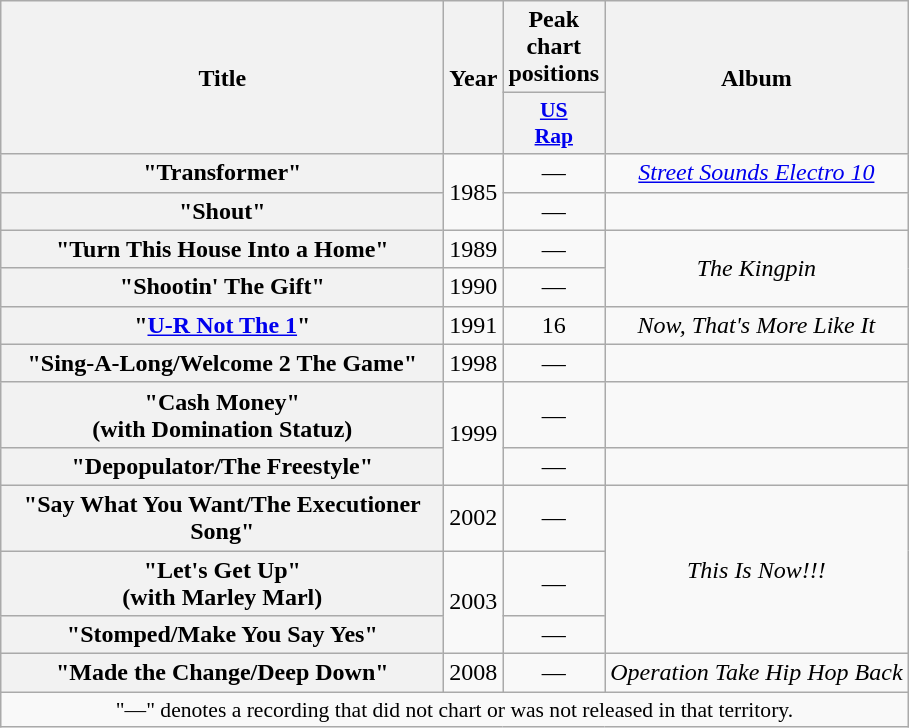<table class="wikitable plainrowheaders" style="text-align:center;" border="1">
<tr>
<th scope="col" rowspan="2" style="width:18em;">Title</th>
<th scope="col" rowspan="2">Year</th>
<th scope="col" colspan="1">Peak chart positions</th>
<th scope="col" rowspan="2">Album</th>
</tr>
<tr>
<th scope="col" style="width:3em;font-size:90%;"><a href='#'>US <br>Rap</a><br></th>
</tr>
<tr>
<th scope="row">"Transformer"</th>
<td rowspan="2">1985</td>
<td align="center">—</td>
<td><em><a href='#'>Street Sounds Electro 10</a></em></td>
</tr>
<tr>
<th scope="row">"Shout"</th>
<td align="center">—</td>
<td></td>
</tr>
<tr>
<th scope="row">"Turn This House Into a Home"</th>
<td>1989</td>
<td align="center">—</td>
<td rowspan="2"><em>The Kingpin</em></td>
</tr>
<tr>
<th scope="row">"Shootin' The Gift"</th>
<td>1990</td>
<td align="center">—</td>
</tr>
<tr>
<th scope="row">"<a href='#'>U-R Not The 1</a>"</th>
<td>1991</td>
<td align="center">16</td>
<td><em>Now, That's More Like It</em></td>
</tr>
<tr>
<th scope="row">"Sing-A-Long/Welcome 2 The Game"</th>
<td>1998</td>
<td align="center">—</td>
<td></td>
</tr>
<tr>
<th scope="row">"Cash Money"<br><span>(with Domination Statuz)</span></th>
<td rowspan="2">1999</td>
<td align="center">—</td>
<td></td>
</tr>
<tr>
<th scope="row">"Depopulator/The Freestyle"</th>
<td align="center">—</td>
<td></td>
</tr>
<tr>
<th scope="row">"Say What You Want/The Executioner Song"</th>
<td>2002</td>
<td align="center">—</td>
<td rowspan="3"><em>This Is Now!!!</em></td>
</tr>
<tr>
<th scope="row">"Let's Get Up"<br><span>(with Marley Marl)</span></th>
<td rowspan="2">2003</td>
<td align="center">—</td>
</tr>
<tr>
<th scope="row">"Stomped/Make You Say Yes"</th>
<td align="center">—</td>
</tr>
<tr>
<th scope="row">"Made the Change/Deep Down"</th>
<td>2008</td>
<td align="center">—</td>
<td><em>Operation Take Hip Hop Back</em></td>
</tr>
<tr>
<td colspan="4" style="font-size:90%">"—" denotes a recording that did not chart or was not released in that territory.</td>
</tr>
</table>
